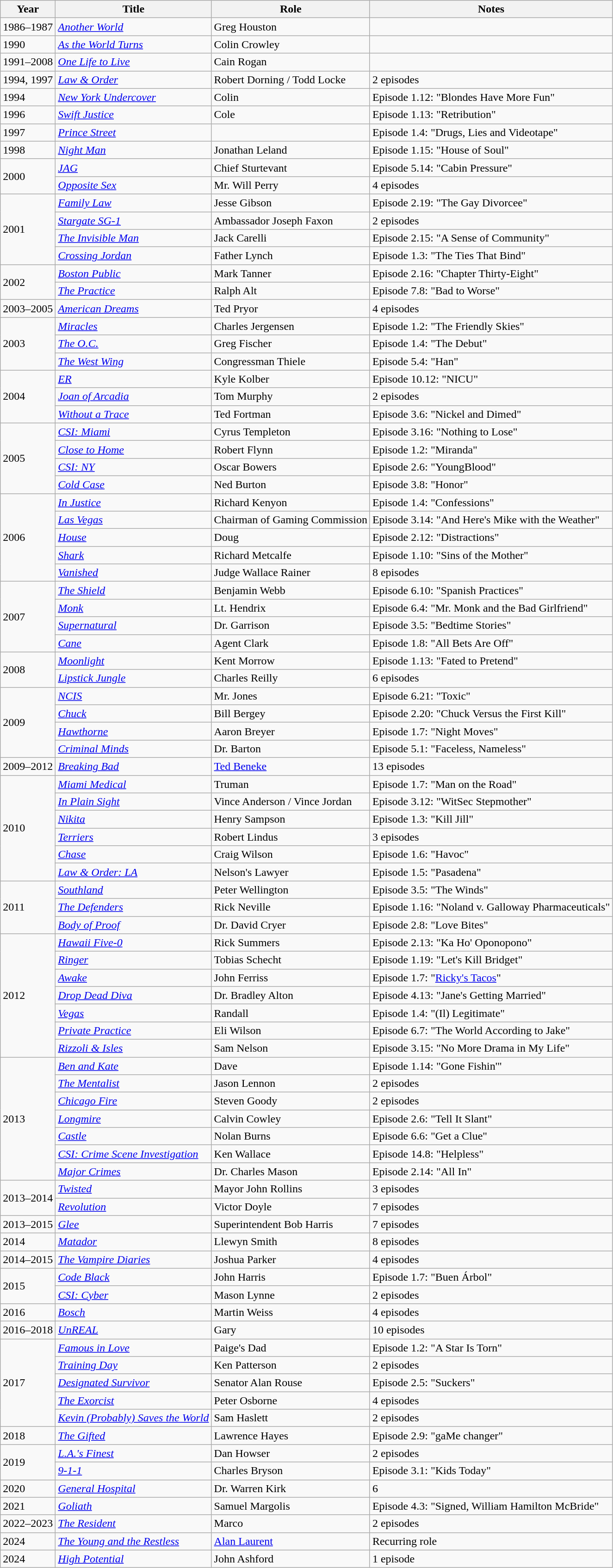<table class="wikitable">
<tr>
<th>Year</th>
<th>Title</th>
<th>Role</th>
<th>Notes</th>
</tr>
<tr>
<td>1986–1987</td>
<td><em><a href='#'>Another World</a></em></td>
<td>Greg Houston</td>
<td></td>
</tr>
<tr>
<td>1990</td>
<td><em><a href='#'>As the World Turns</a></em></td>
<td>Colin Crowley</td>
<td></td>
</tr>
<tr>
<td>1991–2008</td>
<td><em><a href='#'>One Life to Live</a></em></td>
<td>Cain Rogan</td>
<td></td>
</tr>
<tr>
<td>1994, 1997</td>
<td><em><a href='#'>Law & Order</a></em></td>
<td>Robert Dorning / Todd Locke</td>
<td>2 episodes</td>
</tr>
<tr>
<td>1994</td>
<td><em><a href='#'>New York Undercover</a></em></td>
<td>Colin</td>
<td>Episode 1.12: "Blondes Have More Fun"</td>
</tr>
<tr>
<td>1996</td>
<td><em><a href='#'>Swift Justice</a></em></td>
<td>Cole</td>
<td>Episode 1.13: "Retribution"</td>
</tr>
<tr>
<td>1997</td>
<td><em><a href='#'>Prince Street</a></em></td>
<td></td>
<td>Episode 1.4: "Drugs, Lies and Videotape"</td>
</tr>
<tr>
<td>1998</td>
<td><em><a href='#'>Night Man</a></em></td>
<td>Jonathan Leland</td>
<td>Episode 1.15: "House of Soul"</td>
</tr>
<tr>
<td rowspan="2">2000</td>
<td><em><a href='#'>JAG</a></em></td>
<td>Chief Sturtevant</td>
<td>Episode 5.14: "Cabin Pressure"</td>
</tr>
<tr>
<td><em><a href='#'>Opposite Sex</a></em></td>
<td>Mr. Will Perry</td>
<td>4 episodes</td>
</tr>
<tr>
<td rowspan="4">2001</td>
<td><em><a href='#'>Family Law</a></em></td>
<td>Jesse Gibson</td>
<td>Episode 2.19: "The Gay Divorcee"</td>
</tr>
<tr>
<td><em><a href='#'>Stargate SG-1</a></em></td>
<td>Ambassador Joseph Faxon</td>
<td>2 episodes</td>
</tr>
<tr>
<td><em><a href='#'>The Invisible Man</a></em></td>
<td>Jack Carelli</td>
<td>Episode 2.15: "A Sense of Community"</td>
</tr>
<tr>
<td><em><a href='#'>Crossing Jordan</a></em></td>
<td>Father Lynch</td>
<td>Episode 1.3: "The Ties That Bind"</td>
</tr>
<tr>
<td rowspan="2">2002</td>
<td><em><a href='#'>Boston Public</a></em></td>
<td>Mark Tanner</td>
<td>Episode 2.16: "Chapter Thirty-Eight"</td>
</tr>
<tr>
<td><em><a href='#'>The Practice</a></em></td>
<td>Ralph Alt</td>
<td>Episode 7.8: "Bad to Worse"</td>
</tr>
<tr>
<td>2003–2005</td>
<td><em><a href='#'>American Dreams</a></em></td>
<td>Ted Pryor</td>
<td>4 episodes</td>
</tr>
<tr>
<td rowspan="3">2003</td>
<td><em><a href='#'>Miracles</a></em></td>
<td>Charles Jergensen</td>
<td>Episode 1.2: "The Friendly Skies"</td>
</tr>
<tr>
<td><em><a href='#'>The O.C.</a></em></td>
<td>Greg Fischer</td>
<td>Episode 1.4: "The Debut"</td>
</tr>
<tr>
<td><em><a href='#'>The West Wing</a></em></td>
<td>Congressman Thiele</td>
<td>Episode 5.4: "Han"</td>
</tr>
<tr>
<td rowspan="3">2004</td>
<td><em><a href='#'>ER</a></em></td>
<td>Kyle Kolber</td>
<td>Episode 10.12: "NICU"</td>
</tr>
<tr>
<td><em><a href='#'>Joan of Arcadia</a></em></td>
<td>Tom Murphy</td>
<td>2 episodes</td>
</tr>
<tr>
<td><em><a href='#'>Without a Trace</a></em></td>
<td>Ted Fortman</td>
<td>Episode 3.6: "Nickel and Dimed"</td>
</tr>
<tr>
<td rowspan="4">2005</td>
<td><em><a href='#'>CSI: Miami</a></em></td>
<td>Cyrus Templeton</td>
<td>Episode 3.16: "Nothing to Lose"</td>
</tr>
<tr>
<td><em><a href='#'>Close to Home</a></em></td>
<td>Robert Flynn</td>
<td>Episode 1.2: "Miranda"</td>
</tr>
<tr>
<td><em><a href='#'>CSI: NY</a></em></td>
<td>Oscar Bowers</td>
<td>Episode 2.6: "YoungBlood"</td>
</tr>
<tr>
<td><em><a href='#'>Cold Case</a></em></td>
<td>Ned Burton</td>
<td>Episode 3.8: "Honor"</td>
</tr>
<tr>
<td rowspan="5">2006</td>
<td><em><a href='#'>In Justice</a></em></td>
<td>Richard Kenyon</td>
<td>Episode 1.4: "Confessions"</td>
</tr>
<tr>
<td><em><a href='#'>Las Vegas</a></em></td>
<td>Chairman of Gaming Commission</td>
<td>Episode 3.14: "And Here's Mike with the Weather"</td>
</tr>
<tr>
<td><em><a href='#'>House</a></em></td>
<td>Doug</td>
<td>Episode 2.12: "Distractions"</td>
</tr>
<tr>
<td><em><a href='#'>Shark</a></em></td>
<td>Richard Metcalfe</td>
<td>Episode 1.10: "Sins of the Mother"</td>
</tr>
<tr>
<td><em><a href='#'>Vanished</a></em></td>
<td>Judge Wallace Rainer</td>
<td>8 episodes</td>
</tr>
<tr>
<td rowspan="4">2007</td>
<td><em><a href='#'>The Shield</a></em></td>
<td>Benjamin Webb</td>
<td>Episode 6.10: "Spanish Practices"</td>
</tr>
<tr>
<td><em><a href='#'>Monk</a></em></td>
<td>Lt. Hendrix</td>
<td>Episode 6.4: "Mr. Monk and the Bad Girlfriend"</td>
</tr>
<tr>
<td><em><a href='#'>Supernatural</a></em></td>
<td>Dr. Garrison</td>
<td>Episode 3.5: "Bedtime Stories"</td>
</tr>
<tr>
<td><em><a href='#'>Cane</a></em></td>
<td>Agent Clark</td>
<td>Episode 1.8: "All Bets Are Off"</td>
</tr>
<tr>
<td rowspan="2">2008</td>
<td><em><a href='#'>Moonlight</a></em></td>
<td>Kent Morrow</td>
<td>Episode 1.13: "Fated to Pretend"</td>
</tr>
<tr>
<td><em><a href='#'>Lipstick Jungle</a></em></td>
<td>Charles Reilly</td>
<td>6 episodes</td>
</tr>
<tr>
<td rowspan="4">2009</td>
<td><em><a href='#'>NCIS</a></em></td>
<td>Mr. Jones</td>
<td>Episode 6.21: "Toxic"</td>
</tr>
<tr>
<td><em><a href='#'>Chuck</a></em></td>
<td>Bill Bergey</td>
<td>Episode 2.20: "Chuck Versus the First Kill"</td>
</tr>
<tr>
<td><em><a href='#'>Hawthorne</a></em></td>
<td>Aaron Breyer</td>
<td>Episode 1.7: "Night Moves"</td>
</tr>
<tr>
<td><em><a href='#'>Criminal Minds</a></em></td>
<td>Dr. Barton</td>
<td>Episode 5.1: "Faceless, Nameless"</td>
</tr>
<tr>
<td>2009–2012</td>
<td><em><a href='#'>Breaking Bad</a></em></td>
<td><a href='#'>Ted Beneke</a></td>
<td>13 episodes</td>
</tr>
<tr>
<td rowspan="6">2010</td>
<td><em><a href='#'>Miami Medical</a></em></td>
<td>Truman</td>
<td>Episode 1.7: "Man on the Road"</td>
</tr>
<tr>
<td><em><a href='#'>In Plain Sight</a></em></td>
<td>Vince Anderson / Vince Jordan</td>
<td>Episode 3.12: "WitSec Stepmother"</td>
</tr>
<tr>
<td><em><a href='#'>Nikita</a></em></td>
<td>Henry Sampson</td>
<td>Episode 1.3: "Kill Jill"</td>
</tr>
<tr>
<td><em><a href='#'>Terriers</a></em></td>
<td>Robert Lindus</td>
<td>3 episodes</td>
</tr>
<tr>
<td><em><a href='#'>Chase</a></em></td>
<td>Craig Wilson</td>
<td>Episode 1.6: "Havoc"</td>
</tr>
<tr>
<td><em><a href='#'>Law & Order: LA</a></em></td>
<td>Nelson's Lawyer</td>
<td>Episode 1.5: "Pasadena"</td>
</tr>
<tr>
<td rowspan="3">2011</td>
<td><em><a href='#'>Southland</a></em></td>
<td>Peter Wellington</td>
<td>Episode 3.5: "The Winds"</td>
</tr>
<tr>
<td><em><a href='#'>The Defenders</a></em></td>
<td>Rick Neville</td>
<td>Episode 1.16: "Noland v. Galloway Pharmaceuticals"</td>
</tr>
<tr>
<td><em><a href='#'>Body of Proof</a></em></td>
<td>Dr. David Cryer</td>
<td>Episode 2.8: "Love Bites"</td>
</tr>
<tr>
<td rowspan="7">2012</td>
<td><em><a href='#'>Hawaii Five-0</a></em></td>
<td>Rick Summers</td>
<td>Episode 2.13: "Ka Ho' Oponopono"</td>
</tr>
<tr>
<td><em><a href='#'>Ringer</a></em></td>
<td>Tobias Schecht</td>
<td>Episode 1.19: "Let's Kill Bridget"</td>
</tr>
<tr>
<td><em><a href='#'>Awake</a></em></td>
<td>John Ferriss</td>
<td>Episode 1.7: "<a href='#'>Ricky's Tacos</a>"</td>
</tr>
<tr>
<td><em><a href='#'>Drop Dead Diva</a></em></td>
<td>Dr. Bradley Alton</td>
<td>Episode 4.13: "Jane's Getting Married"</td>
</tr>
<tr>
<td><em><a href='#'>Vegas</a></em></td>
<td>Randall</td>
<td>Episode 1.4: "(Il) Legitimate"</td>
</tr>
<tr>
<td><em><a href='#'>Private Practice</a></em></td>
<td>Eli Wilson</td>
<td>Episode 6.7: "The World According to Jake"</td>
</tr>
<tr>
<td><em><a href='#'>Rizzoli & Isles</a></em></td>
<td>Sam Nelson</td>
<td>Episode 3.15: "No More Drama in My Life"</td>
</tr>
<tr>
<td rowspan="7">2013</td>
<td><em><a href='#'>Ben and Kate</a></em></td>
<td>Dave</td>
<td>Episode 1.14: "Gone Fishin'"</td>
</tr>
<tr>
<td><em><a href='#'>The Mentalist</a></em></td>
<td>Jason Lennon</td>
<td>2 episodes</td>
</tr>
<tr>
<td><em><a href='#'>Chicago Fire</a></em></td>
<td>Steven Goody</td>
<td>2 episodes</td>
</tr>
<tr>
<td><em><a href='#'>Longmire</a></em></td>
<td>Calvin Cowley</td>
<td>Episode 2.6: "Tell It Slant"</td>
</tr>
<tr>
<td><em><a href='#'>Castle</a></em></td>
<td>Nolan Burns</td>
<td>Episode 6.6: "Get a Clue"</td>
</tr>
<tr>
<td><em><a href='#'>CSI: Crime Scene Investigation</a></em></td>
<td>Ken Wallace</td>
<td>Episode 14.8: "Helpless"</td>
</tr>
<tr>
<td><em><a href='#'>Major Crimes</a></em></td>
<td>Dr. Charles Mason</td>
<td>Episode 2.14: "All In"</td>
</tr>
<tr>
<td rowspan="2">2013–2014</td>
<td><em><a href='#'>Twisted</a></em></td>
<td>Mayor John Rollins</td>
<td>3 episodes</td>
</tr>
<tr>
<td><em><a href='#'>Revolution</a></em></td>
<td>Victor Doyle</td>
<td>7 episodes</td>
</tr>
<tr>
<td>2013–2015</td>
<td><em><a href='#'>Glee</a></em></td>
<td>Superintendent Bob Harris</td>
<td>7 episodes</td>
</tr>
<tr>
<td>2014</td>
<td><em><a href='#'>Matador</a></em></td>
<td>Llewyn Smith</td>
<td>8 episodes</td>
</tr>
<tr>
<td>2014–2015</td>
<td><em><a href='#'>The Vampire Diaries</a></em></td>
<td>Joshua Parker</td>
<td>4 episodes</td>
</tr>
<tr>
<td rowspan="2">2015</td>
<td><em><a href='#'>Code Black</a></em></td>
<td>John Harris</td>
<td>Episode 1.7: "Buen Árbol"</td>
</tr>
<tr>
<td><em><a href='#'>CSI: Cyber</a></em></td>
<td>Mason Lynne</td>
<td>2 episodes</td>
</tr>
<tr>
<td>2016</td>
<td><em><a href='#'>Bosch</a></em></td>
<td>Martin Weiss</td>
<td>4 episodes</td>
</tr>
<tr>
<td>2016–2018</td>
<td><em><a href='#'>UnREAL</a></em></td>
<td>Gary</td>
<td>10 episodes</td>
</tr>
<tr>
<td rowspan="5">2017</td>
<td><em><a href='#'>Famous in Love</a></em></td>
<td>Paige's Dad</td>
<td>Episode 1.2: "A Star Is Torn"</td>
</tr>
<tr>
<td><em><a href='#'>Training Day</a></em></td>
<td>Ken Patterson</td>
<td>2 episodes</td>
</tr>
<tr>
<td><em><a href='#'>Designated Survivor</a></em></td>
<td>Senator Alan Rouse</td>
<td>Episode 2.5: "Suckers"</td>
</tr>
<tr>
<td><em><a href='#'>The Exorcist</a></em></td>
<td>Peter Osborne</td>
<td>4 episodes</td>
</tr>
<tr>
<td><em><a href='#'>Kevin (Probably) Saves the World</a></em></td>
<td>Sam Haslett</td>
<td>2 episodes</td>
</tr>
<tr>
<td>2018</td>
<td><em><a href='#'>The Gifted</a></em></td>
<td>Lawrence Hayes</td>
<td>Episode 2.9: "gaMe changer"</td>
</tr>
<tr>
<td rowspan="2">2019</td>
<td><em><a href='#'>L.A.'s Finest</a></em></td>
<td>Dan Howser</td>
<td>2 episodes</td>
</tr>
<tr>
<td><em><a href='#'>9-1-1</a></em></td>
<td>Charles Bryson</td>
<td>Episode 3.1: "Kids Today"</td>
</tr>
<tr>
<td rowspan="1">2020</td>
<td><em><a href='#'>General Hospital</a></em></td>
<td>Dr. Warren Kirk</td>
<td>6</td>
</tr>
<tr>
<td>2021</td>
<td><em><a href='#'>Goliath</a></em></td>
<td>Samuel Margolis</td>
<td>Episode 4.3: "Signed, William Hamilton McBride"</td>
</tr>
<tr>
<td>2022–2023</td>
<td><em><a href='#'>The Resident</a></em></td>
<td>Marco</td>
<td>2 episodes</td>
</tr>
<tr>
<td>2024</td>
<td><em><a href='#'>The Young and the Restless</a></em></td>
<td><a href='#'>Alan Laurent</a></td>
<td>Recurring role</td>
</tr>
<tr>
<td>2024</td>
<td><em><a href='#'>High Potential</a></em></td>
<td>John Ashford</td>
<td>1 episode</td>
</tr>
</table>
